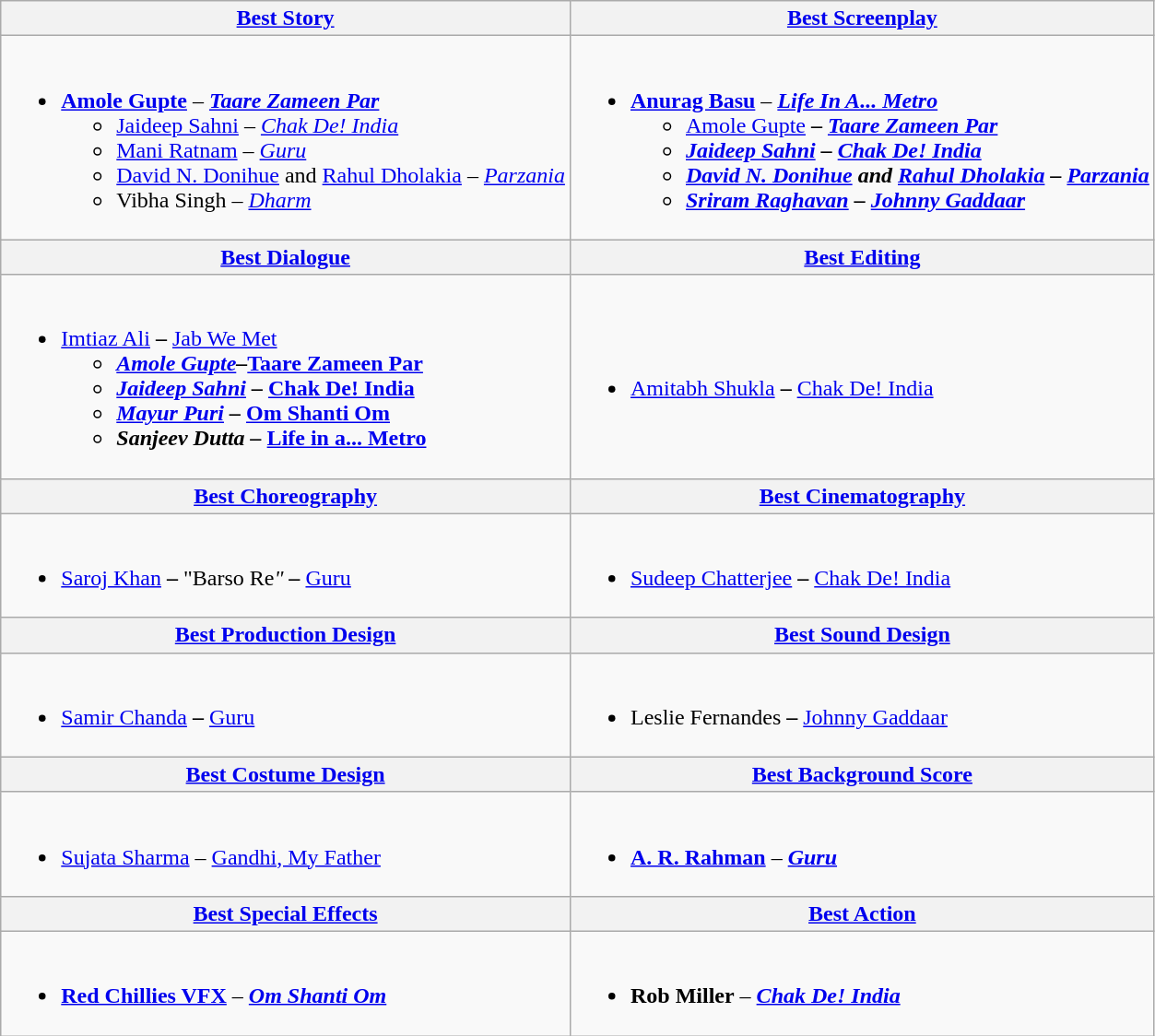<table class="wikitable">
<tr>
<th><a href='#'>Best Story</a></th>
<th><a href='#'>Best Screenplay</a></th>
</tr>
<tr>
<td><br><ul><li><strong><a href='#'>Amole Gupte</a></strong> – <strong><em><a href='#'>Taare Zameen Par</a></em></strong><ul><li><a href='#'>Jaideep Sahni</a> – <em><a href='#'>Chak De! India</a></em></li><li><a href='#'>Mani Ratnam</a> – <em><a href='#'>Guru</a></em></li><li><a href='#'>David N. Donihue</a> and <a href='#'>Rahul Dholakia</a> – <em><a href='#'>Parzania</a></em></li><li>Vibha Singh – <em><a href='#'>Dharm</a></em></li></ul></li></ul></td>
<td><br><ul><li><strong><a href='#'>Anurag Basu</a></strong> – <strong><em><a href='#'>Life In A... Metro</a></em></strong><ul><li><a href='#'>Amole Gupte</a><strong> – <strong><em><a href='#'>Taare Zameen Par</a><em></li><li><a href='#'>Jaideep Sahni</a> – </em><a href='#'>Chak De! India</a><em></li><li><a href='#'>David N. Donihue</a> and <a href='#'>Rahul Dholakia</a> – </em><a href='#'>Parzania</a><em></li><li><a href='#'>Sriram Raghavan</a> – </em><a href='#'>Johnny Gaddaar</a><em></li></ul></li></ul></td>
</tr>
<tr>
<th><a href='#'>Best Dialogue</a></th>
<th><a href='#'>Best Editing</a></th>
</tr>
<tr>
<td><br><ul><li></strong><a href='#'>Imtiaz Ali</a><strong> – </em></strong><a href='#'>Jab We Met</a><strong><em><ul><li><a href='#'>Amole Gupte</a>–</em><a href='#'>Taare Zameen Par</a><em></li><li><a href='#'>Jaideep Sahni</a> – </em><a href='#'>Chak De! India</a><em></li><li><a href='#'>Mayur Puri</a> – </em><a href='#'>Om Shanti Om</a><em></li><li>Sanjeev Dutta – </em><a href='#'>Life in a... Metro</a><em></li></ul></li></ul></td>
<td><br><ul><li></strong><a href='#'>Amitabh Shukla</a><strong> – </em></strong><a href='#'>Chak De! India</a><strong><em></li></ul></td>
</tr>
<tr>
<th><a href='#'>Best Choreography</a></th>
<th><a href='#'>Best Cinematography</a></th>
</tr>
<tr>
<td><br><ul><li></strong><a href='#'>Saroj Khan</a><strong> – </strong>"</em>Barso Re<em>"<strong> – </em></strong><a href='#'>Guru</a><strong><em></li></ul></td>
<td><br><ul><li></strong><a href='#'>Sudeep Chatterjee</a><strong> – </em></strong><a href='#'>Chak De! India</a><strong><em></li></ul></td>
</tr>
<tr>
<th><a href='#'>Best Production Design</a></th>
<th><a href='#'>Best Sound Design</a></th>
</tr>
<tr>
<td><br><ul><li></strong><a href='#'>Samir Chanda</a><strong> – </em></strong><a href='#'>Guru</a><strong><em></li></ul></td>
<td><br><ul><li></strong>Leslie Fernandes<strong> – </em></strong><a href='#'>Johnny Gaddaar</a><strong><em></li></ul></td>
</tr>
<tr>
<th><a href='#'>Best Costume Design</a></th>
<th><a href='#'>Best Background Score</a></th>
</tr>
<tr>
<td><br><ul><li></strong><a href='#'>Sujata Sharma</a> – </em><a href='#'>Gandhi, My Father</a></em></strong></li></ul></td>
<td><br><ul><li><strong><a href='#'>A. R. Rahman</a></strong> – <strong><em><a href='#'>Guru</a></em></strong></li></ul></td>
</tr>
<tr>
<th><a href='#'>Best Special Effects</a></th>
<th><a href='#'>Best Action</a></th>
</tr>
<tr>
<td><br><ul><li><strong><a href='#'>Red Chillies VFX</a></strong> – <strong><em><a href='#'>Om Shanti Om</a></em></strong></li></ul></td>
<td><br><ul><li><strong>Rob Miller</strong> – <strong><em><a href='#'>Chak De! India</a></em></strong></li></ul></td>
</tr>
</table>
